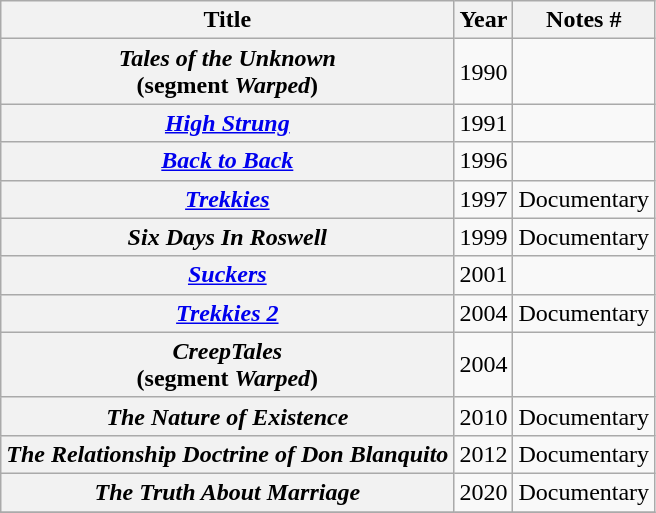<table class="wikitable plainrowheaders sortable">
<tr>
<th scope="col">Title</th>
<th scope="col">Year</th>
<th scope="col" class="unsortable">Notes #</th>
</tr>
<tr>
<th scope="row"><em>Tales of the Unknown</em><br>(segment <em>Warped</em>)</th>
<td>1990</td>
<td></td>
</tr>
<tr>
<th scope="row"><em><a href='#'>High Strung</a></em></th>
<td>1991</td>
<td></td>
</tr>
<tr>
<th scope="row"><em><a href='#'>Back to Back</a></em></th>
<td>1996</td>
<td></td>
</tr>
<tr>
<th scope="row"><em><a href='#'>Trekkies</a></em></th>
<td>1997</td>
<td>Documentary</td>
</tr>
<tr>
<th scope="row"><em>Six Days In Roswell</em></th>
<td>1999</td>
<td>Documentary</td>
</tr>
<tr>
<th scope="row"><em><a href='#'>Suckers</a></em></th>
<td>2001</td>
<td></td>
</tr>
<tr>
<th scope="row"><em><a href='#'>Trekkies 2 </a></em></th>
<td>2004</td>
<td>Documentary</td>
</tr>
<tr>
<th scope="row"><em>CreepTales</em><br>(segment <em>Warped</em>)</th>
<td>2004</td>
<td></td>
</tr>
<tr>
<th scope="row"><em>The Nature of Existence</em></th>
<td>2010</td>
<td>Documentary</td>
</tr>
<tr>
<th scope="row"><em>The Relationship Doctrine of Don Blanquito</em></th>
<td>2012</td>
<td>Documentary</td>
</tr>
<tr>
<th scope="row"><em>The Truth About Marriage</em></th>
<td>2020</td>
<td>Documentary</td>
</tr>
<tr>
</tr>
</table>
